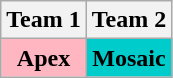<table class="wikitable">
<tr>
<th>Team 1</th>
<th>Team 2</th>
</tr>
<tr style="text-align:center;">
<td style="background:#FFB6C1;"><strong>Apex</strong></td>
<td style="background:#0cc;"><strong>Mosaic</strong></td>
</tr>
</table>
